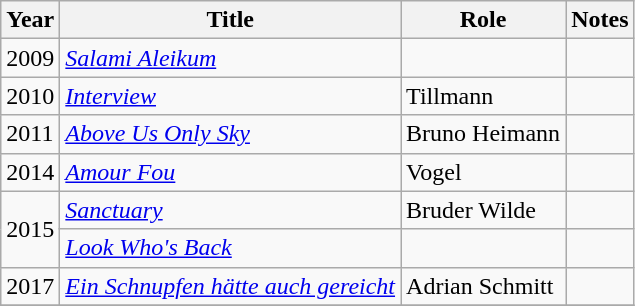<table class="wikitable sortable">
<tr>
<th>Year</th>
<th>Title</th>
<th>Role</th>
<th class="unsortable">Notes</th>
</tr>
<tr>
<td>2009</td>
<td><em><a href='#'>Salami Aleikum</a></em></td>
<td></td>
</tr>
<tr>
<td>2010</td>
<td><em><a href='#'>Interview</a></em></td>
<td>Tillmann</td>
<td></td>
</tr>
<tr>
<td>2011</td>
<td><em><a href='#'>Above Us Only Sky</a></em></td>
<td>Bruno Heimann</td>
<td></td>
</tr>
<tr>
<td>2014</td>
<td><em><a href='#'>Amour Fou</a></em></td>
<td>Vogel</td>
<td></td>
</tr>
<tr>
<td rowspan=2>2015</td>
<td><em><a href='#'>Sanctuary</a></em></td>
<td>Bruder Wilde</td>
<td></td>
</tr>
<tr>
<td><em><a href='#'>Look Who's Back</a></em></td>
<td></td>
<td></td>
</tr>
<tr>
<td>2017</td>
<td><em><a href='#'>Ein Schnupfen hätte auch gereicht</a></em></td>
<td>Adrian Schmitt</td>
<td></td>
</tr>
<tr>
</tr>
</table>
